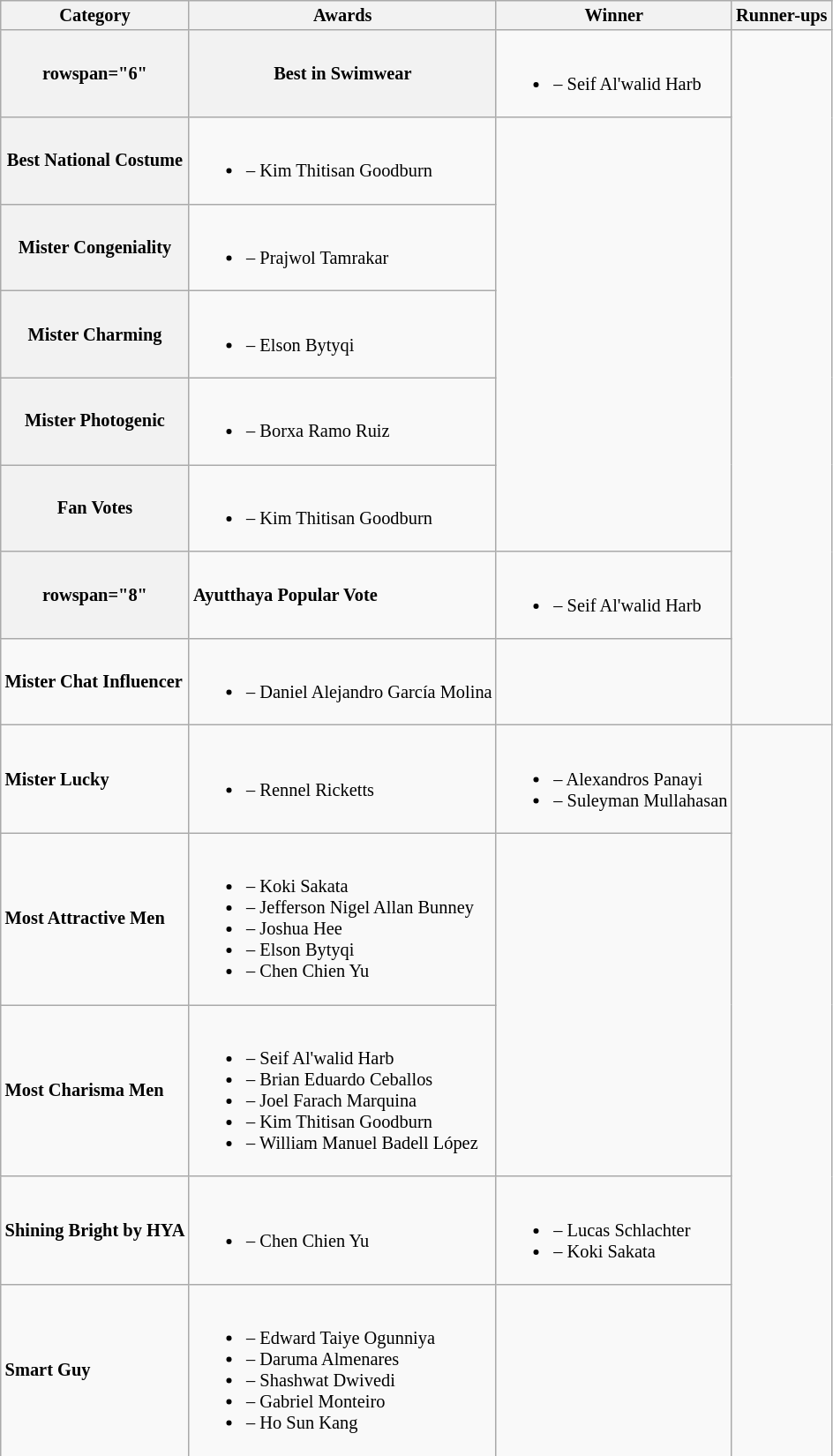<table class="wikitable" style="font-size: 85%;">
<tr>
<th>Category</th>
<th>Awards</th>
<th>Winner</th>
<th>Runner-ups</th>
</tr>
<tr>
<th>rowspan="6" </th>
<th><strong>Best in Swimwear</strong></th>
<td><br><ul><li> – Seif Al'walid Harb</li></ul></td>
<td rowspan="8"></td>
</tr>
<tr>
<th><strong>Best National Costume</strong></th>
<td><br><ul><li> – Kim Thitisan Goodburn</li></ul></td>
</tr>
<tr>
<th><strong>Mister Congeniality</strong></th>
<td><br><ul><li> – Prajwol Tamrakar</li></ul></td>
</tr>
<tr>
<th><strong>Mister Charming</strong></th>
<td><br><ul><li> – Elson Bytyqi</li></ul></td>
</tr>
<tr>
<th><strong>Mister Photogenic</strong></th>
<td><br><ul><li> – Borxa Ramo Ruiz</li></ul></td>
</tr>
<tr>
<th>Fan Votes</th>
<td><br><ul><li> – Kim Thitisan Goodburn</li></ul></td>
</tr>
<tr>
<th>rowspan="8" </th>
<td><strong>Ayutthaya Popular Vote</strong></td>
<td><br><ul><li> – Seif Al'walid Harb</li></ul></td>
</tr>
<tr>
<td><strong>Mister Chat Influencer</strong></td>
<td><br><ul><li> – 	Daniel Alejandro García Molina</li></ul></td>
</tr>
<tr>
<td><strong>Mister Lucky</strong></td>
<td><br><ul><li> – Rennel Ricketts</li></ul></td>
<td><br><ul><li> – Alexandros Panayi</li><li> – Suleyman Mullahasan</li></ul></td>
</tr>
<tr>
<td><strong>Most Attractive Men</strong></td>
<td><br><ul><li> – Koki Sakata</li><li> – Jefferson Nigel Allan Bunney</li><li> – Joshua Hee</li><li> – Elson Bytyqi</li><li> – Chen Chien Yu</li></ul></td>
<td rowspan="2"></td>
</tr>
<tr>
<td><strong>Most Charisma Men</strong></td>
<td><br><ul><li> – Seif Al'walid Harb</li><li> – Brian Eduardo Ceballos</li><li> – Joel Farach Marquina</li><li> – Kim Thitisan Goodburn</li><li> – William Manuel Badell López</li></ul></td>
</tr>
<tr>
<td><strong>Shining  Bright by HYA</strong></td>
<td><br><ul><li> – Chen Chien Yu</li></ul></td>
<td><br><ul><li> – Lucas Schlachter</li><li> – Koki Sakata</li></ul></td>
</tr>
<tr>
<td><strong>Smart Guy</strong></td>
<td><br><ul><li> – Edward Taiye Ogunniya</li><li> – Daruma Almenares</li><li> – Shashwat Dwivedi</li><li> – Gabriel Monteiro</li><li> – Ho Sun Kang</li></ul></td>
<td></td>
</tr>
<tr>
</tr>
</table>
